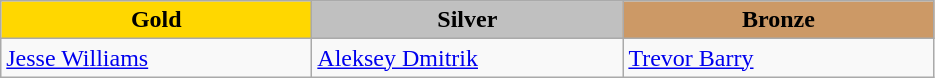<table class="wikitable" style="text-align:left">
<tr align="center">
<td width=200 bgcolor=gold><strong>Gold</strong></td>
<td width=200 bgcolor=silver><strong>Silver</strong></td>
<td width=200 bgcolor=CC9966><strong>Bronze</strong></td>
</tr>
<tr>
<td><a href='#'>Jesse Williams</a><br><em></em></td>
<td><a href='#'>Aleksey Dmitrik</a><br><em></em></td>
<td><a href='#'>Trevor Barry</a><br><em></em></td>
</tr>
</table>
